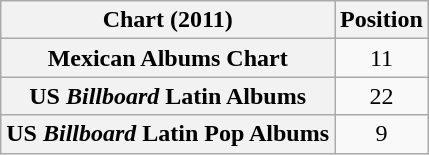<table class="wikitable sortable plainrowheaders">
<tr>
<th scope="col">Chart (2011)</th>
<th scope="col">Position</th>
</tr>
<tr>
<th scope="row">Mexican Albums Chart</th>
<td style="text-align: center;">11</td>
</tr>
<tr>
<th scope="row">US <em>Billboard</em> Latin Albums</th>
<td style="text-align: center;">22</td>
</tr>
<tr>
<th scope="row">US <em>Billboard</em> Latin Pop Albums</th>
<td style="text-align: center;">9</td>
</tr>
</table>
